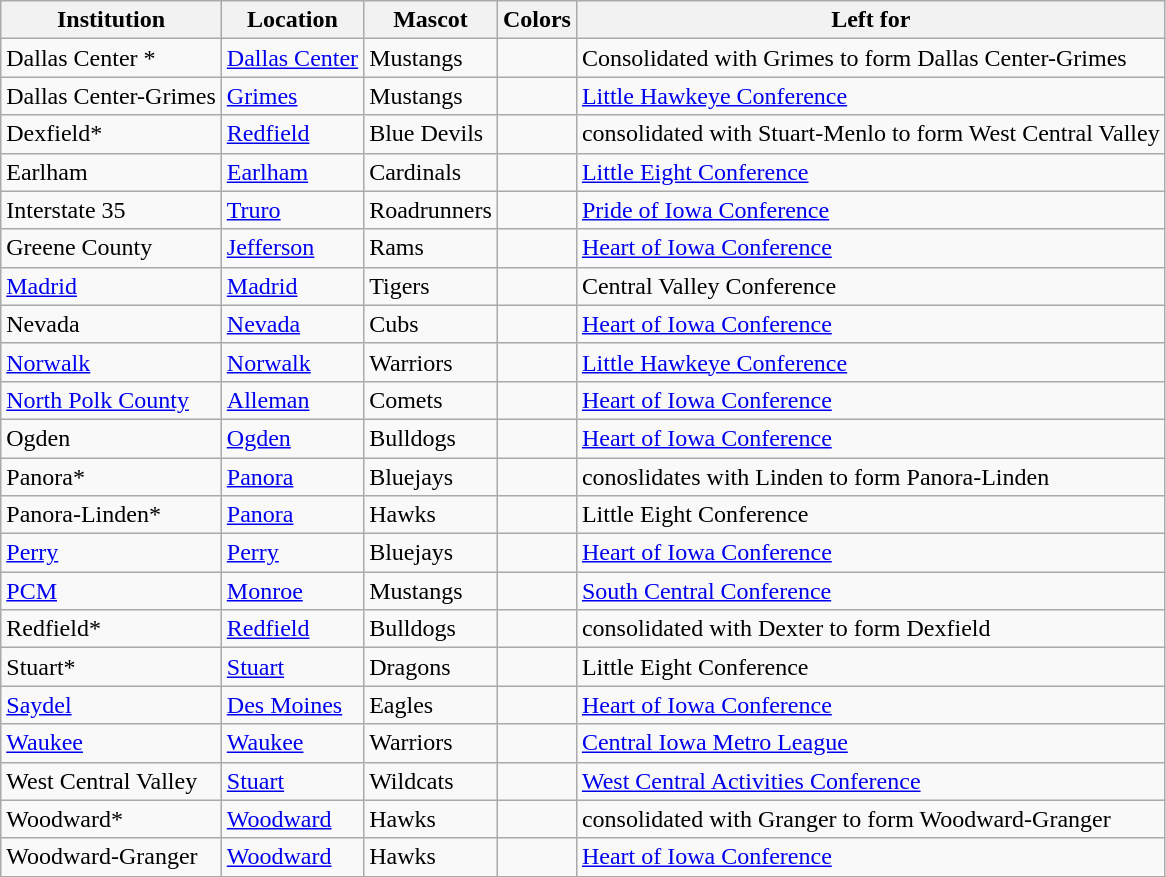<table class="wikitable">
<tr>
<th>Institution</th>
<th>Location</th>
<th>Mascot</th>
<th>Colors</th>
<th>Left for</th>
</tr>
<tr>
<td>Dallas Center *</td>
<td><a href='#'>Dallas Center</a></td>
<td>Mustangs</td>
<td> </td>
<td>Consolidated with Grimes to form Dallas Center-Grimes</td>
</tr>
<tr>
<td>Dallas Center-Grimes</td>
<td><a href='#'>Grimes</a></td>
<td>Mustangs</td>
<td> </td>
<td><a href='#'>Little Hawkeye Conference</a></td>
</tr>
<tr>
<td>Dexfield*</td>
<td><a href='#'>Redfield</a></td>
<td>Blue Devils</td>
<td> </td>
<td>consolidated with Stuart-Menlo to form West Central Valley</td>
</tr>
<tr>
<td>Earlham</td>
<td><a href='#'>Earlham</a></td>
<td>Cardinals</td>
<td> </td>
<td><a href='#'>Little Eight Conference</a></td>
</tr>
<tr>
<td>Interstate 35</td>
<td><a href='#'>Truro</a></td>
<td>Roadrunners</td>
<td> </td>
<td><a href='#'>Pride of Iowa Conference</a></td>
</tr>
<tr>
<td>Greene County</td>
<td><a href='#'>Jefferson</a></td>
<td>Rams</td>
<td> </td>
<td><a href='#'>Heart of Iowa Conference</a></td>
</tr>
<tr>
<td><a href='#'>Madrid</a></td>
<td><a href='#'>Madrid</a></td>
<td>Tigers</td>
<td> </td>
<td>Central Valley Conference</td>
</tr>
<tr>
<td>Nevada</td>
<td><a href='#'>Nevada</a></td>
<td>Cubs</td>
<td> </td>
<td><a href='#'>Heart of Iowa Conference</a></td>
</tr>
<tr>
<td><a href='#'>Norwalk</a></td>
<td><a href='#'>Norwalk</a></td>
<td>Warriors</td>
<td> </td>
<td><a href='#'>Little Hawkeye Conference</a></td>
</tr>
<tr>
<td><a href='#'>North Polk County</a></td>
<td><a href='#'>Alleman</a></td>
<td>Comets</td>
<td> </td>
<td><a href='#'>Heart of Iowa Conference</a></td>
</tr>
<tr>
<td>Ogden</td>
<td><a href='#'>Ogden</a></td>
<td>Bulldogs</td>
<td> </td>
<td><a href='#'>Heart of Iowa Conference</a></td>
</tr>
<tr>
<td>Panora*</td>
<td><a href='#'>Panora</a></td>
<td>Bluejays</td>
<td> </td>
<td>conoslidates with Linden to form Panora-Linden</td>
</tr>
<tr>
<td>Panora-Linden*</td>
<td><a href='#'>Panora</a></td>
<td>Hawks</td>
<td> </td>
<td>Little Eight Conference</td>
</tr>
<tr>
<td><a href='#'>Perry</a></td>
<td><a href='#'>Perry</a></td>
<td>Bluejays</td>
<td> </td>
<td><a href='#'>Heart of Iowa Conference</a></td>
</tr>
<tr>
<td><a href='#'>PCM</a></td>
<td><a href='#'>Monroe</a></td>
<td>Mustangs</td>
<td> </td>
<td><a href='#'>South Central Conference</a></td>
</tr>
<tr>
<td>Redfield*</td>
<td><a href='#'>Redfield</a></td>
<td>Bulldogs</td>
<td> </td>
<td>consolidated with Dexter to form Dexfield</td>
</tr>
<tr>
<td>Stuart*</td>
<td><a href='#'>Stuart</a></td>
<td>Dragons</td>
<td> </td>
<td>Little Eight Conference</td>
</tr>
<tr>
<td><a href='#'>Saydel</a></td>
<td><a href='#'>Des Moines</a></td>
<td>Eagles</td>
<td> </td>
<td><a href='#'>Heart of Iowa Conference</a></td>
</tr>
<tr>
<td><a href='#'>Waukee</a></td>
<td><a href='#'>Waukee</a></td>
<td>Warriors</td>
<td> </td>
<td><a href='#'>Central Iowa Metro League</a></td>
</tr>
<tr>
<td>West Central Valley</td>
<td><a href='#'>Stuart</a></td>
<td>Wildcats</td>
<td> </td>
<td><a href='#'>West Central Activities Conference</a></td>
</tr>
<tr>
<td>Woodward*</td>
<td><a href='#'>Woodward</a></td>
<td>Hawks</td>
<td> </td>
<td>consolidated with Granger to form Woodward-Granger</td>
</tr>
<tr>
<td>Woodward-Granger</td>
<td><a href='#'>Woodward</a></td>
<td>Hawks</td>
<td> </td>
<td><a href='#'>Heart of Iowa Conference</a></td>
</tr>
<tr>
</tr>
</table>
